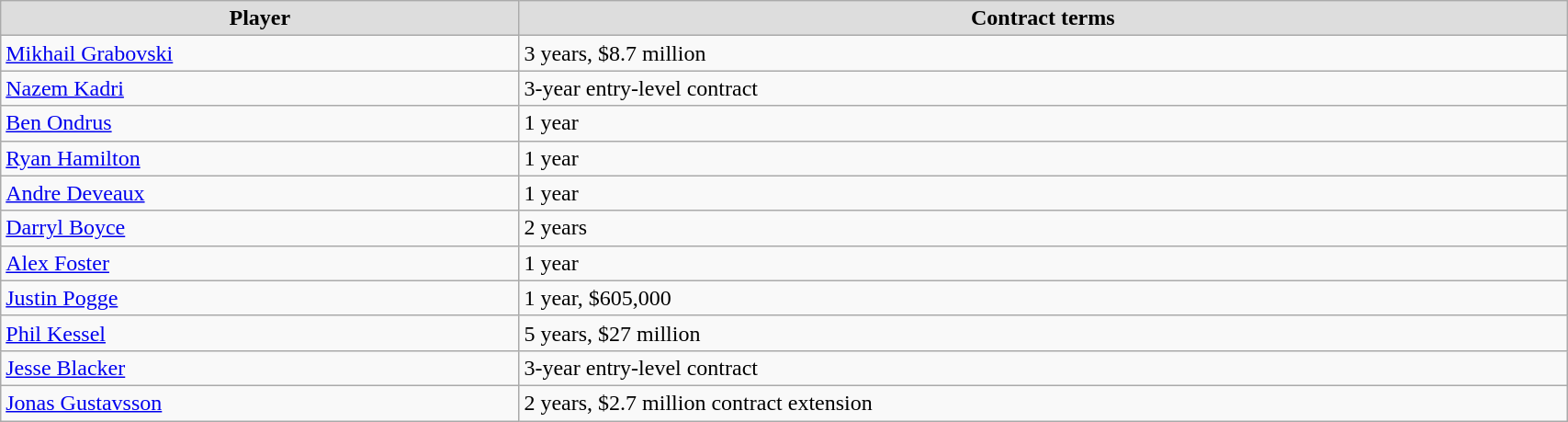<table class="wikitable" width=90%>
<tr align="center"  bgcolor="#dddddd">
<td><strong>Player</strong></td>
<td><strong>Contract terms</strong></td>
</tr>
<tr>
<td><a href='#'>Mikhail Grabovski</a></td>
<td>3 years, $8.7 million</td>
</tr>
<tr>
<td><a href='#'>Nazem Kadri</a></td>
<td>3-year entry-level contract</td>
</tr>
<tr>
<td><a href='#'>Ben Ondrus</a></td>
<td>1 year</td>
</tr>
<tr>
<td><a href='#'>Ryan Hamilton</a></td>
<td>1 year</td>
</tr>
<tr>
<td><a href='#'>Andre Deveaux</a></td>
<td>1 year</td>
</tr>
<tr>
<td><a href='#'>Darryl Boyce</a></td>
<td>2 years</td>
</tr>
<tr>
<td><a href='#'>Alex Foster</a></td>
<td>1 year</td>
</tr>
<tr>
<td><a href='#'>Justin Pogge</a></td>
<td>1 year, $605,000</td>
</tr>
<tr>
<td><a href='#'>Phil Kessel</a></td>
<td>5 years, $27 million</td>
</tr>
<tr>
<td><a href='#'>Jesse Blacker</a></td>
<td>3-year entry-level contract</td>
</tr>
<tr>
<td><a href='#'>Jonas Gustavsson</a></td>
<td>2 years, $2.7 million contract extension</td>
</tr>
</table>
